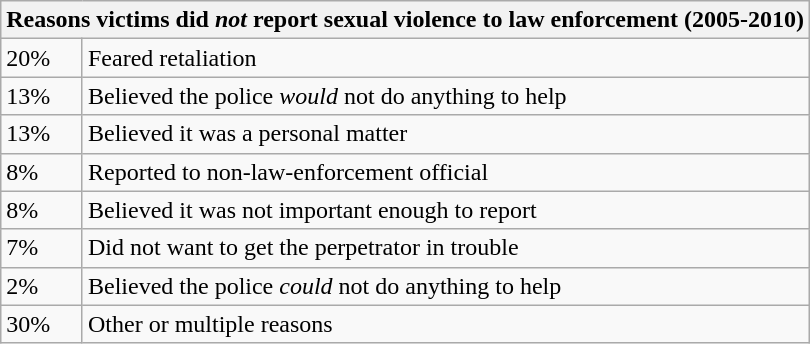<table class=wikitable>
<tr>
<th colspan=2>Reasons victims did <em>not</em> report sexual violence to law enforcement (2005-2010)</th>
</tr>
<tr>
<td>20%</td>
<td>Feared retaliation</td>
</tr>
<tr>
<td>13%</td>
<td>Believed the police <em>would</em> not do anything to help</td>
</tr>
<tr>
<td>13%</td>
<td>Believed it was a personal matter</td>
</tr>
<tr>
<td>8%</td>
<td>Reported to non-law-enforcement official</td>
</tr>
<tr>
<td>8%</td>
<td>Believed it was not important enough to report</td>
</tr>
<tr>
<td>7%</td>
<td>Did not want to get the perpetrator in trouble</td>
</tr>
<tr>
<td>2%</td>
<td>Believed the police <em>could</em> not do anything to help</td>
</tr>
<tr>
<td>30%</td>
<td>Other or multiple reasons</td>
</tr>
</table>
